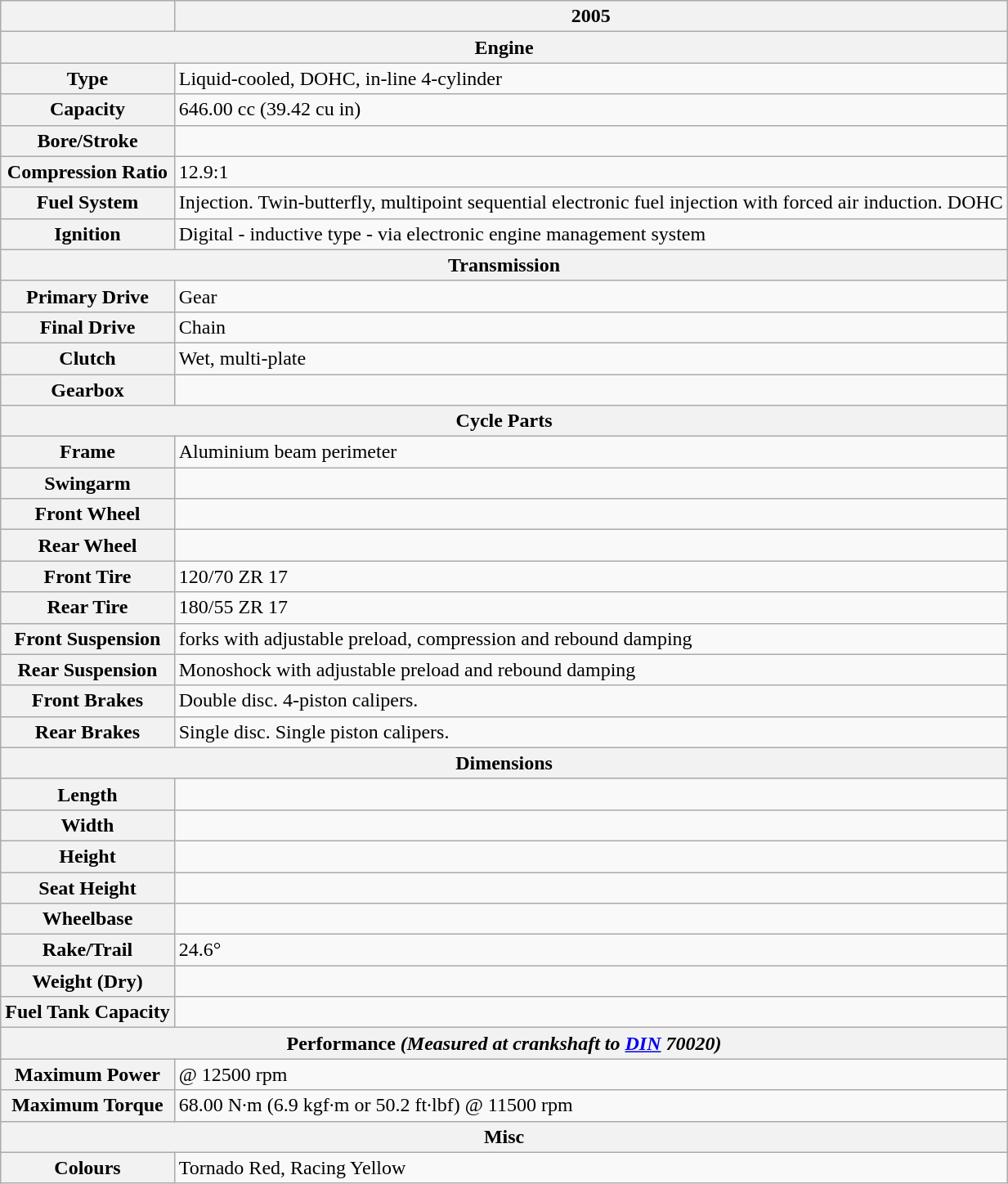<table class="wikitable">
<tr>
<th></th>
<th>2005</th>
</tr>
<tr>
<th colspan="2">Engine</th>
</tr>
<tr>
<th>Type</th>
<td colspan="1">Liquid-cooled, DOHC, in-line 4-cylinder</td>
</tr>
<tr>
<th>Capacity</th>
<td colspan="1">646.00 cc (39.42 cu in)</td>
</tr>
<tr>
<th>Bore/Stroke</th>
<td colspan="1"> </td>
</tr>
<tr>
<th>Compression Ratio</th>
<td colspan="1">12.9:1</td>
</tr>
<tr>
<th>Fuel System</th>
<td colspan="1">Injection. Twin-butterfly, multipoint sequential electronic fuel injection with forced air induction. DOHC</td>
</tr>
<tr>
<th>Ignition</th>
<td colspan="1">Digital - inductive type - via electronic engine management system</td>
</tr>
<tr>
<th colspan="2">Transmission</th>
</tr>
<tr>
<th>Primary Drive</th>
<td colspan="2">Gear</td>
</tr>
<tr>
<th>Final Drive</th>
<td colspan="2">Chain</td>
</tr>
<tr>
<th>Clutch</th>
<td colspan="2">Wet, multi-plate</td>
</tr>
<tr>
<th>Gearbox</th>
<td colspan="2"></td>
</tr>
<tr>
<th colspan="3">Cycle Parts</th>
</tr>
<tr>
<th>Frame</th>
<td colspan="2">Aluminium beam perimeter</td>
</tr>
<tr>
<th>Swingarm</th>
<td colspan="2"></td>
</tr>
<tr>
<th>Front Wheel</th>
<td colspan="2"></td>
</tr>
<tr>
<th>Rear Wheel</th>
<td colspan="2"></td>
</tr>
<tr>
<th>Front Tire</th>
<td colspan="2">120/70 ZR 17</td>
</tr>
<tr>
<th>Rear Tire</th>
<td colspan="2">180/55 ZR 17</td>
</tr>
<tr>
<th>Front Suspension</th>
<td> forks with adjustable preload, compression and rebound damping</td>
</tr>
<tr>
<th>Rear Suspension</th>
<td colspan="2">Monoshock with adjustable preload and rebound damping</td>
</tr>
<tr>
<th>Front Brakes</th>
<td colspan="2">Double disc. 4-piston calipers. </td>
</tr>
<tr>
<th>Rear Brakes</th>
<td colspan="2">Single disc. Single piston calipers. </td>
</tr>
<tr>
<th colspan="3">Dimensions</th>
</tr>
<tr>
<th>Length</th>
<td colspan="2"></td>
</tr>
<tr>
<th>Width</th>
<td colspan="2"></td>
</tr>
<tr>
<th>Height</th>
<td colspan="2"></td>
</tr>
<tr>
<th>Seat Height</th>
<td colspan="2"></td>
</tr>
<tr>
<th>Wheelbase</th>
<td colspan="2"></td>
</tr>
<tr>
<th>Rake/Trail</th>
<td colspan="2">24.6°</td>
</tr>
<tr>
<th>Weight (Dry)</th>
<td colspan="2"></td>
</tr>
<tr>
<th>Fuel Tank Capacity</th>
<td colspan="2"></td>
</tr>
<tr>
<th colspan="3">Performance <em>(Measured at crankshaft to <a href='#'>DIN</a> 70020)</em></th>
</tr>
<tr>
<th>Maximum Power</th>
<td colspan="2"> @ 12500 rpm</td>
</tr>
<tr>
<th>Maximum Torque</th>
<td colspan="2">68.00 N·m (6.9 kgf·m or 50.2 ft·lbf) @ 11500 rpm</td>
</tr>
<tr>
<th colspan="3">Misc</th>
</tr>
<tr>
<th>Colours</th>
<td colspan="2">Tornado Red, Racing Yellow</td>
</tr>
</table>
